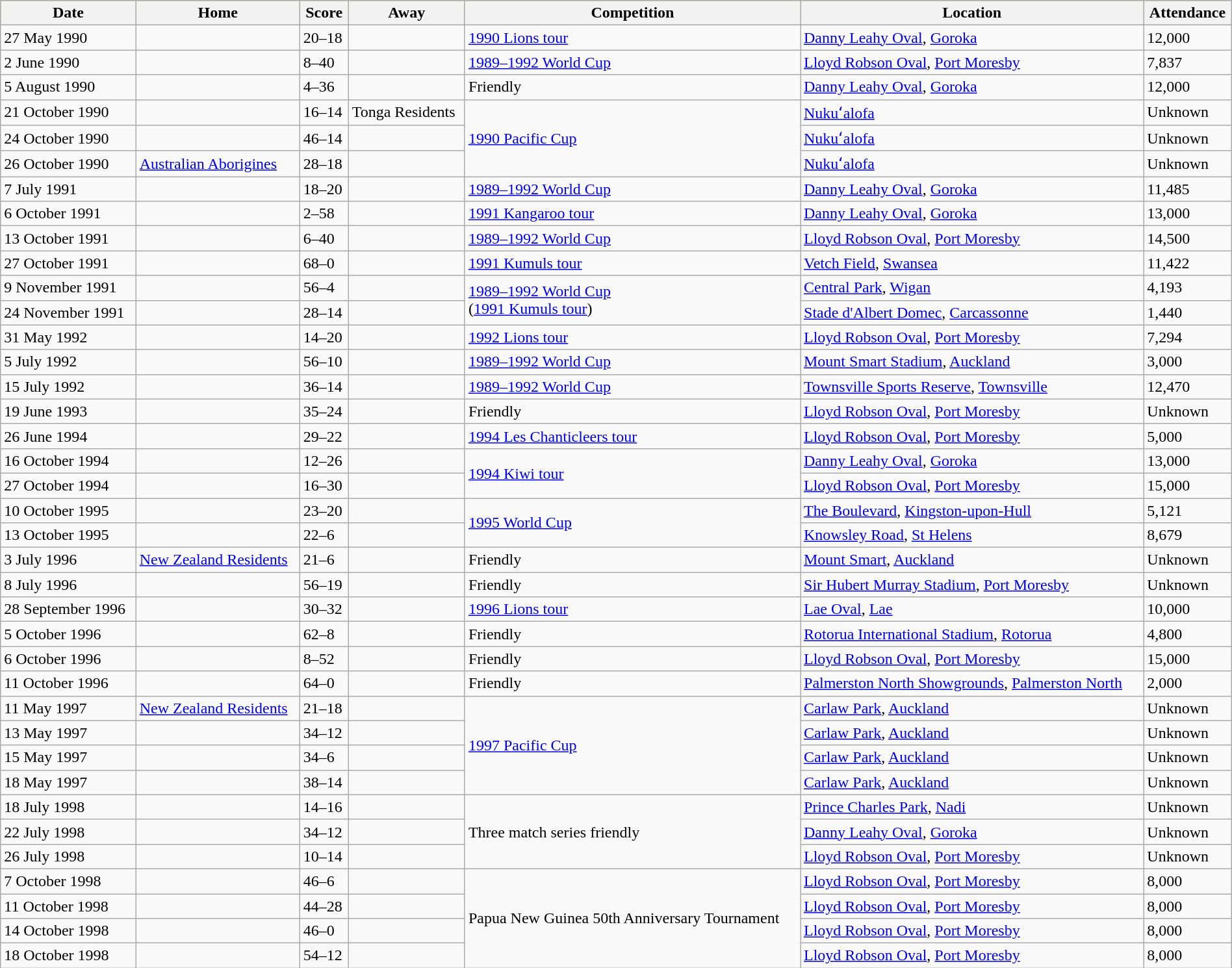<table class="wikitable" width=100%>
<tr bgcolor=#bdb76b>
<th>Date</th>
<th>Home</th>
<th>Score</th>
<th>Away</th>
<th>Competition</th>
<th>Location</th>
<th>Attendance</th>
</tr>
<tr>
<td>27 May 1990</td>
<td></td>
<td>20–18</td>
<td></td>
<td><a href='#'>1990 Lions tour</a></td>
<td> <a href='#'>Danny Leahy Oval</a>, <a href='#'>Goroka</a></td>
<td>12,000</td>
</tr>
<tr>
<td>2 June 1990</td>
<td></td>
<td>8–40</td>
<td></td>
<td><a href='#'>1989–1992 World Cup</a></td>
<td> <a href='#'>Lloyd Robson Oval</a>, <a href='#'>Port Moresby</a></td>
<td>7,837</td>
</tr>
<tr>
<td>5 August 1990</td>
<td></td>
<td>4–36</td>
<td></td>
<td>Friendly</td>
<td> <a href='#'>Danny Leahy Oval</a>, <a href='#'>Goroka</a></td>
<td>12,000</td>
</tr>
<tr>
<td>21 October 1990</td>
<td></td>
<td>16–14</td>
<td> Tonga Residents</td>
<td rowspan="3"><a href='#'>1990 Pacific Cup</a></td>
<td> <a href='#'>Nukuʻalofa</a></td>
<td>Unknown</td>
</tr>
<tr>
<td>24 October 1990</td>
<td></td>
<td>46–14</td>
<td></td>
<td> <a href='#'>Nukuʻalofa</a></td>
<td>Unknown</td>
</tr>
<tr>
<td>26 October 1990</td>
<td> <a href='#'>Australian Aborigines</a></td>
<td>28–18</td>
<td></td>
<td> <a href='#'>Nukuʻalofa</a></td>
<td>Unknown</td>
</tr>
<tr>
<td>7 July 1991</td>
<td></td>
<td>18–20</td>
<td></td>
<td><a href='#'>1989–1992 World Cup</a></td>
<td> <a href='#'>Danny Leahy Oval</a>, <a href='#'>Goroka</a></td>
<td>11,485</td>
</tr>
<tr>
<td>6 October 1991</td>
<td></td>
<td>2–58</td>
<td></td>
<td><a href='#'>1991 Kangaroo tour</a></td>
<td> <a href='#'>Danny Leahy Oval</a>, <a href='#'>Goroka</a></td>
<td>13,000</td>
</tr>
<tr>
<td>13 October 1991</td>
<td></td>
<td>6–40</td>
<td></td>
<td><a href='#'>1989–1992 World Cup</a></td>
<td> <a href='#'>Lloyd Robson Oval</a>, <a href='#'>Port Moresby</a></td>
<td>14,500</td>
</tr>
<tr>
<td>27 October 1991</td>
<td></td>
<td>68–0</td>
<td></td>
<td><a href='#'>1991 Kumuls tour</a></td>
<td> <a href='#'>Vetch Field</a>, <a href='#'>Swansea</a></td>
<td>11,422</td>
</tr>
<tr>
<td>9 November 1991</td>
<td></td>
<td>56–4</td>
<td></td>
<td rowspan="2"><a href='#'>1989–1992 World Cup</a><br>(<a href='#'>1991 Kumuls tour</a>)</td>
<td> <a href='#'>Central Park</a>, <a href='#'>Wigan</a></td>
<td>4,193</td>
</tr>
<tr>
<td>24 November 1991</td>
<td></td>
<td>28–14</td>
<td></td>
<td> <a href='#'>Stade d'Albert Domec</a>, <a href='#'>Carcassonne</a></td>
<td>1,440</td>
</tr>
<tr>
<td>31 May 1992</td>
<td></td>
<td>14–20</td>
<td></td>
<td><a href='#'>1992 Lions tour</a></td>
<td> <a href='#'>Lloyd Robson Oval</a>, <a href='#'>Port Moresby</a></td>
<td>7,294</td>
</tr>
<tr>
<td>5 July 1992</td>
<td></td>
<td>56–10</td>
<td></td>
<td><a href='#'>1989–1992 World Cup</a></td>
<td> <a href='#'>Mount Smart Stadium</a>, <a href='#'>Auckland</a></td>
<td>3,000</td>
</tr>
<tr>
<td>15 July 1992</td>
<td></td>
<td>36–14</td>
<td></td>
<td><a href='#'>1989–1992 World Cup</a></td>
<td> <a href='#'>Townsville Sports Reserve</a>, <a href='#'>Townsville</a></td>
<td>12,470</td>
</tr>
<tr>
<td>19 June 1993</td>
<td></td>
<td>35–24</td>
<td></td>
<td>Friendly</td>
<td> <a href='#'>Lloyd Robson Oval</a>, <a href='#'>Port Moresby</a></td>
<td>Unknown</td>
</tr>
<tr>
<td>26 June 1994</td>
<td></td>
<td>29–22</td>
<td></td>
<td><a href='#'>1994 Les Chanticleers tour</a></td>
<td> <a href='#'>Lloyd Robson Oval</a>, <a href='#'>Port Moresby</a></td>
<td>5,000</td>
</tr>
<tr>
<td>16 October 1994</td>
<td></td>
<td>12–26</td>
<td></td>
<td rowspan="2"><a href='#'>1994 Kiwi tour</a></td>
<td> <a href='#'>Danny Leahy Oval</a>, <a href='#'>Goroka</a></td>
<td>13,000</td>
</tr>
<tr>
<td>27 October 1994</td>
<td></td>
<td>16–30</td>
<td></td>
<td> <a href='#'>Lloyd Robson Oval</a>, <a href='#'>Port Moresby</a></td>
<td>15,000</td>
</tr>
<tr>
<td>10 October 1995</td>
<td></td>
<td>23–20</td>
<td></td>
<td rowspan="2"><a href='#'>1995 World Cup</a></td>
<td> <a href='#'>The Boulevard</a>, <a href='#'>Kingston-upon-Hull</a></td>
<td>5,121</td>
</tr>
<tr>
<td>13 October 1995</td>
<td></td>
<td>22–6</td>
<td></td>
<td> <a href='#'>Knowsley Road</a>, <a href='#'>St Helens</a></td>
<td>8,679</td>
</tr>
<tr>
<td>3 July 1996</td>
<td> <a href='#'>New Zealand Residents</a></td>
<td>21–6</td>
<td></td>
<td>Friendly</td>
<td> <a href='#'>Mount Smart</a>, <a href='#'>Auckland</a></td>
<td>Unknown</td>
</tr>
<tr>
<td>8 July 1996</td>
<td></td>
<td>56–19</td>
<td></td>
<td>Friendly</td>
<td> <a href='#'>Sir Hubert Murray Stadium</a>, <a href='#'>Port Moresby</a></td>
<td>Unknown</td>
</tr>
<tr>
<td>28 September 1996</td>
<td></td>
<td>30–32</td>
<td></td>
<td><a href='#'>1996 Lions tour</a></td>
<td> <a href='#'>Lae Oval</a>, <a href='#'>Lae</a></td>
<td>10,000</td>
</tr>
<tr>
<td>5 October 1996</td>
<td></td>
<td>62–8</td>
<td></td>
<td>Friendly</td>
<td> <a href='#'>Rotorua International Stadium</a>, <a href='#'>Rotorua</a></td>
<td>4,800</td>
</tr>
<tr>
<td>6 October 1996</td>
<td></td>
<td>8–52</td>
<td></td>
<td>Friendly</td>
<td> <a href='#'>Lloyd Robson Oval</a>, <a href='#'>Port Moresby</a></td>
<td>15,000</td>
</tr>
<tr>
<td>11 October 1996</td>
<td></td>
<td>64–0</td>
<td></td>
<td>Friendly</td>
<td> <a href='#'>Palmerston North Showgrounds</a>, <a href='#'>Palmerston North</a></td>
<td>2,000</td>
</tr>
<tr>
<td>11 May 1997</td>
<td> <a href='#'>New Zealand Residents</a></td>
<td>21–18</td>
<td></td>
<td rowspan="4"><a href='#'>1997 Pacific Cup</a></td>
<td> <a href='#'>Carlaw Park</a>, <a href='#'>Auckland</a></td>
<td>Unknown</td>
</tr>
<tr>
<td>13 May 1997</td>
<td></td>
<td>34–12</td>
<td></td>
<td> <a href='#'>Carlaw Park</a>, <a href='#'>Auckland</a></td>
<td>Unknown</td>
</tr>
<tr>
<td>15 May 1997</td>
<td></td>
<td>34–6</td>
<td></td>
<td> <a href='#'>Carlaw Park</a>, <a href='#'>Auckland</a></td>
<td>Unknown</td>
</tr>
<tr>
<td>18 May 1997</td>
<td></td>
<td>38–14</td>
<td></td>
<td> <a href='#'>Carlaw Park</a>, <a href='#'>Auckland</a></td>
<td>Unknown</td>
</tr>
<tr>
<td>18 July 1998</td>
<td></td>
<td>14–16</td>
<td></td>
<td rowspan="3">Three match series friendly</td>
<td> <a href='#'>Prince Charles Park</a>, <a href='#'>Nadi</a></td>
<td>Unknown</td>
</tr>
<tr>
<td>22 July 1998</td>
<td></td>
<td>34–12</td>
<td></td>
<td> <a href='#'>Danny Leahy Oval</a>, <a href='#'>Goroka</a></td>
<td>Unknown</td>
</tr>
<tr>
<td>26 July 1998</td>
<td></td>
<td>10–14</td>
<td></td>
<td> <a href='#'>Lloyd Robson Oval</a>, <a href='#'>Port Moresby</a></td>
<td>Unknown</td>
</tr>
<tr>
<td>7 October 1998</td>
<td></td>
<td>46–6</td>
<td></td>
<td rowspan="4">Papua New Guinea 50th Anniversary Tournament</td>
<td> <a href='#'>Lloyd Robson Oval</a>, <a href='#'>Port Moresby</a></td>
<td>8,000</td>
</tr>
<tr>
<td>11 October 1998</td>
<td></td>
<td>44–28</td>
<td></td>
<td> <a href='#'>Lloyd Robson Oval</a>, <a href='#'>Port Moresby</a></td>
<td>8,000</td>
</tr>
<tr>
<td>14 October 1998</td>
<td></td>
<td>46–0</td>
<td></td>
<td> <a href='#'>Lloyd Robson Oval</a>, <a href='#'>Port Moresby</a></td>
<td>8,000</td>
</tr>
<tr>
<td>18 October 1998</td>
<td></td>
<td>54–12</td>
<td></td>
<td> <a href='#'>Lloyd Robson Oval</a>, <a href='#'>Port Moresby</a></td>
<td>8,000</td>
</tr>
</table>
